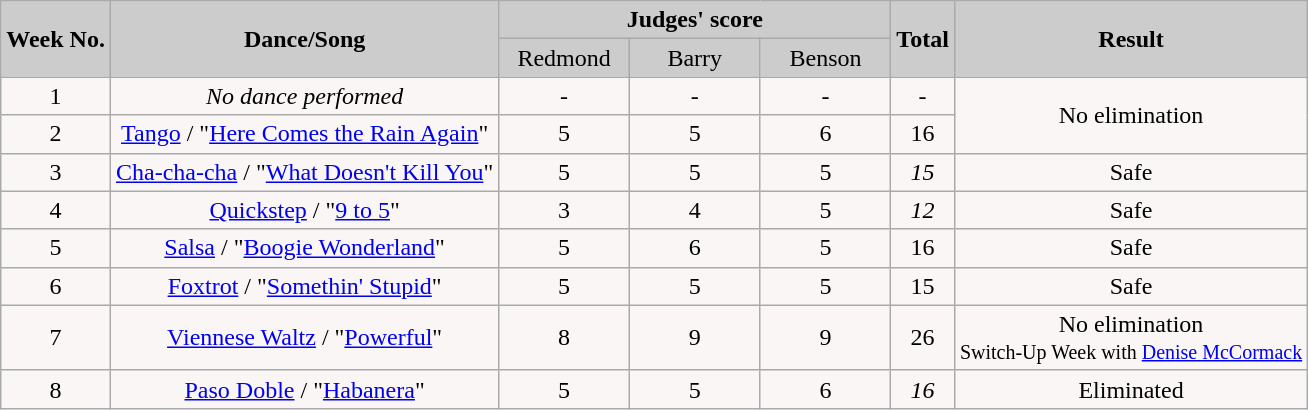<table class="wikitable collapsible">
<tr>
<th rowspan="2" style="background:#ccc; text-align:Center;"><strong>Week No.</strong></th>
<th rowspan="2" style="background:#ccc; text-align:Center;"><strong>Dance/Song</strong></th>
<th colspan="3" style="background:#ccc; text-align:Center;"><strong>Judges' score</strong></th>
<th rowspan="2" style="background:#ccc; text-align:Center;"><strong>Total</strong></th>
<th rowspan="2" style="background:#ccc; text-align:Center;"><strong>Result</strong></th>
</tr>
<tr style="text-align:center; background:#ccc;">
<td style="width:10%; ">Redmond</td>
<td style="width:10%; ">Barry</td>
<td style="width:10%; ">Benson</td>
</tr>
<tr style="text-align:center; background:#faf6f6;">
<td>1</td>
<td><em>No dance performed</em></td>
<td>-</td>
<td>-</td>
<td>-</td>
<td>-</td>
<td rowspan="2">No elimination</td>
</tr>
<tr style="text-align:center; background:#faf6f6;">
<td>2</td>
<td><a href='#'>Tango</a> / "<a href='#'>Here Comes the Rain Again</a>"</td>
<td>5</td>
<td>5</td>
<td>6</td>
<td>16</td>
</tr>
<tr style="text-align:center; background:#faf6f6;">
<td>3</td>
<td><a href='#'>Cha-cha-cha</a> / "<a href='#'>What Doesn't Kill You</a>"</td>
<td>5</td>
<td>5</td>
<td>5</td>
<td><span><em>15</em></span></td>
<td>Safe</td>
</tr>
<tr style="text-align:center; background:#faf6f6;">
<td>4</td>
<td><a href='#'>Quickstep</a> / "<a href='#'>9 to 5</a>"</td>
<td>3</td>
<td>4</td>
<td>5</td>
<td><span><em>12</em></span></td>
<td>Safe</td>
</tr>
<tr style="text-align:center; background:#faf6f6;">
<td>5</td>
<td><a href='#'>Salsa</a> / "<a href='#'>Boogie Wonderland</a>"</td>
<td>5</td>
<td>6</td>
<td>5</td>
<td>16</td>
<td>Safe</td>
</tr>
<tr style="text-align:center; background:#faf6f6;">
<td>6</td>
<td><a href='#'>Foxtrot</a> / "<a href='#'>Somethin' Stupid</a>"</td>
<td>5</td>
<td>5</td>
<td>5</td>
<td>15</td>
<td>Safe</td>
</tr>
<tr style="text-align:center; background:#faf6f6;">
<td>7</td>
<td><a href='#'>Viennese Waltz</a> / "<a href='#'>Powerful</a>"</td>
<td>8</td>
<td>9</td>
<td>9</td>
<td>26</td>
<td>No elimination<br><small>Switch-Up Week with <a href='#'>Denise McCormack</a></small></td>
</tr>
<tr style="text-align: center; background:#faf6f6;">
<td>8</td>
<td><a href='#'>Paso Doble</a> / "<a href='#'>Habanera</a>"</td>
<td>5</td>
<td>5</td>
<td>6</td>
<td><span><em>16</em></span></td>
<td>Eliminated</td>
</tr>
</table>
